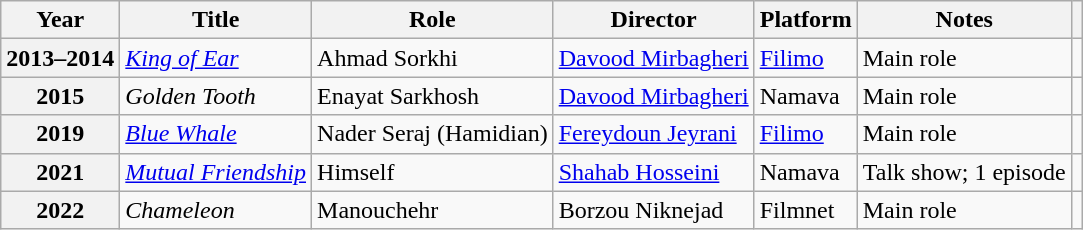<table class="wikitable plainrowheaders sortable" style="font-size:100%">
<tr>
<th scope="col">Year</th>
<th scope="col">Title</th>
<th scope="col">Role</th>
<th scope="col">Director</th>
<th scope="col">Platform</th>
<th>Notes</th>
<th scope="col" class="unsortable"></th>
</tr>
<tr>
<th scope="row">2013–2014</th>
<td><em><a href='#'>King of Ear</a></em></td>
<td>Ahmad Sorkhi</td>
<td><a href='#'>Davood Mirbagheri</a></td>
<td><a href='#'>Filimo</a></td>
<td>Main role</td>
<td></td>
</tr>
<tr>
<th scope="row">2015</th>
<td><em>Golden Tooth</em></td>
<td>Enayat Sarkhosh</td>
<td><a href='#'>Davood Mirbagheri</a></td>
<td>Namava</td>
<td>Main role</td>
<td></td>
</tr>
<tr>
<th scope="row">2019</th>
<td><em><a href='#'>Blue Whale</a></em></td>
<td>Nader Seraj (Hamidian)</td>
<td><a href='#'>Fereydoun Jeyrani</a></td>
<td><a href='#'>Filimo</a></td>
<td>Main role</td>
<td></td>
</tr>
<tr>
<th scope="row">2021</th>
<td><em><a href='#'>Mutual Friendship</a></em></td>
<td>Himself</td>
<td><a href='#'>Shahab Hosseini</a></td>
<td>Namava</td>
<td>Talk show; 1 episode</td>
<td></td>
</tr>
<tr>
<th scope="row">2022</th>
<td><em>Chameleon</em></td>
<td>Manouchehr</td>
<td>Borzou Niknejad</td>
<td>Filmnet</td>
<td>Main role</td>
<td></td>
</tr>
</table>
